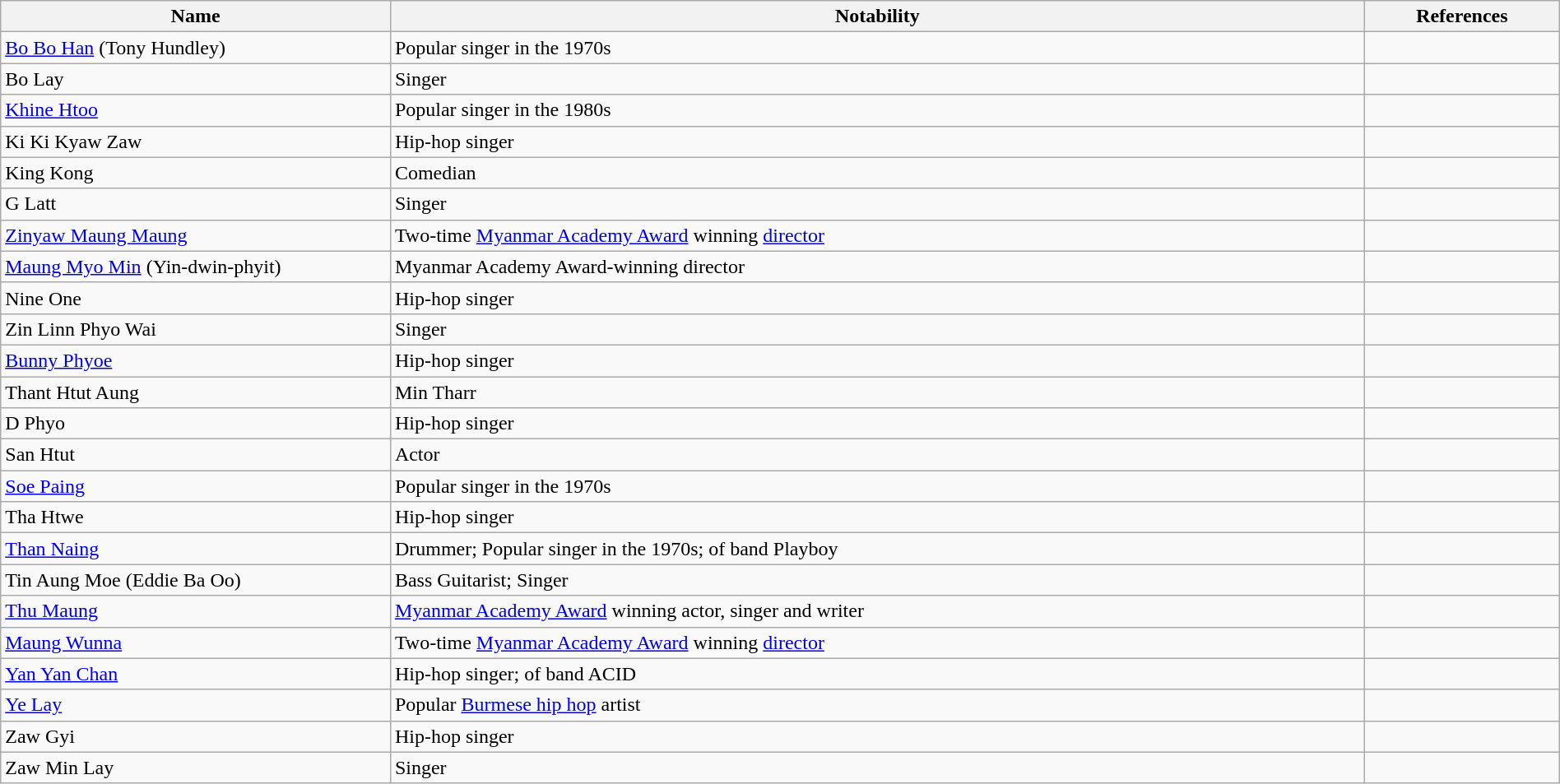<table width=100% class="wikitable">
<tr>
<th width=20%>Name</th>
<th width=50%>Notability</th>
<th width=10%>References</th>
</tr>
<tr>
<td><a href='#'>Bo Bo Han</a> (Tony Hundley)</td>
<td>Popular singer in the 1970s</td>
<td></td>
</tr>
<tr>
<td>Bo Lay</td>
<td>Singer</td>
<td></td>
</tr>
<tr>
<td><a href='#'>Khine Htoo</a></td>
<td>Popular singer in the 1980s</td>
<td></td>
</tr>
<tr>
<td>Ki Ki Kyaw Zaw</td>
<td>Hip-hop singer</td>
<td></td>
</tr>
<tr>
<td>King Kong</td>
<td>Comedian</td>
<td></td>
</tr>
<tr>
<td>G Latt</td>
<td>Singer</td>
<td></td>
</tr>
<tr>
<td><a href='#'>Zinyaw Maung Maung</a></td>
<td>Two-time <a href='#'>Myanmar Academy Award</a> winning <a href='#'>director</a></td>
<td></td>
</tr>
<tr>
<td><a href='#'>Maung Myo Min</a> (Yin-dwin-phyit)</td>
<td>Myanmar Academy Award-winning director</td>
<td></td>
</tr>
<tr>
<td>Nine One</td>
<td>Hip-hop singer</td>
<td></td>
</tr>
<tr>
<td>Zin Linn Phyo Wai</td>
<td>Singer</td>
<td></td>
</tr>
<tr>
<td><a href='#'>Bunny Phyoe</a></td>
<td>Hip-hop singer</td>
<td></td>
</tr>
<tr>
<td>Thant Htut Aung</td>
<td>Min Tharr</td>
<td></td>
</tr>
<tr>
<td>D Phyo</td>
<td>Hip-hop singer</td>
<td></td>
</tr>
<tr>
<td>San Htut</td>
<td>Actor</td>
<td></td>
</tr>
<tr>
<td><a href='#'>Soe Paing</a></td>
<td>Popular singer in the 1970s</td>
<td></td>
</tr>
<tr>
<td>Tha Htwe</td>
<td>Hip-hop singer</td>
<td></td>
</tr>
<tr>
<td><a href='#'>Than Naing</a></td>
<td>Drummer; Popular singer in the 1970s; of band Playboy</td>
<td></td>
</tr>
<tr>
<td>Tin Aung Moe (Eddie Ba Oo)</td>
<td>Bass Guitarist; Singer</td>
<td></td>
</tr>
<tr>
<td><a href='#'>Thu Maung</a></td>
<td><a href='#'>Myanmar Academy Award</a> winning actor, singer and writer</td>
<td></td>
</tr>
<tr>
<td><a href='#'>Maung Wunna</a></td>
<td>Two-time <a href='#'>Myanmar Academy Award</a> winning <a href='#'>director</a></td>
<td></td>
</tr>
<tr>
<td><a href='#'>Yan Yan Chan</a></td>
<td>Hip-hop singer; of band ACID</td>
<td></td>
</tr>
<tr>
<td><a href='#'>Ye Lay</a></td>
<td>Popular <a href='#'>Burmese hip hop</a> artist</td>
<td></td>
</tr>
<tr>
<td>Zaw Gyi</td>
<td>Hip-hop singer</td>
<td></td>
</tr>
<tr>
<td>Zaw Min Lay</td>
<td>Singer</td>
<td></td>
</tr>
</table>
